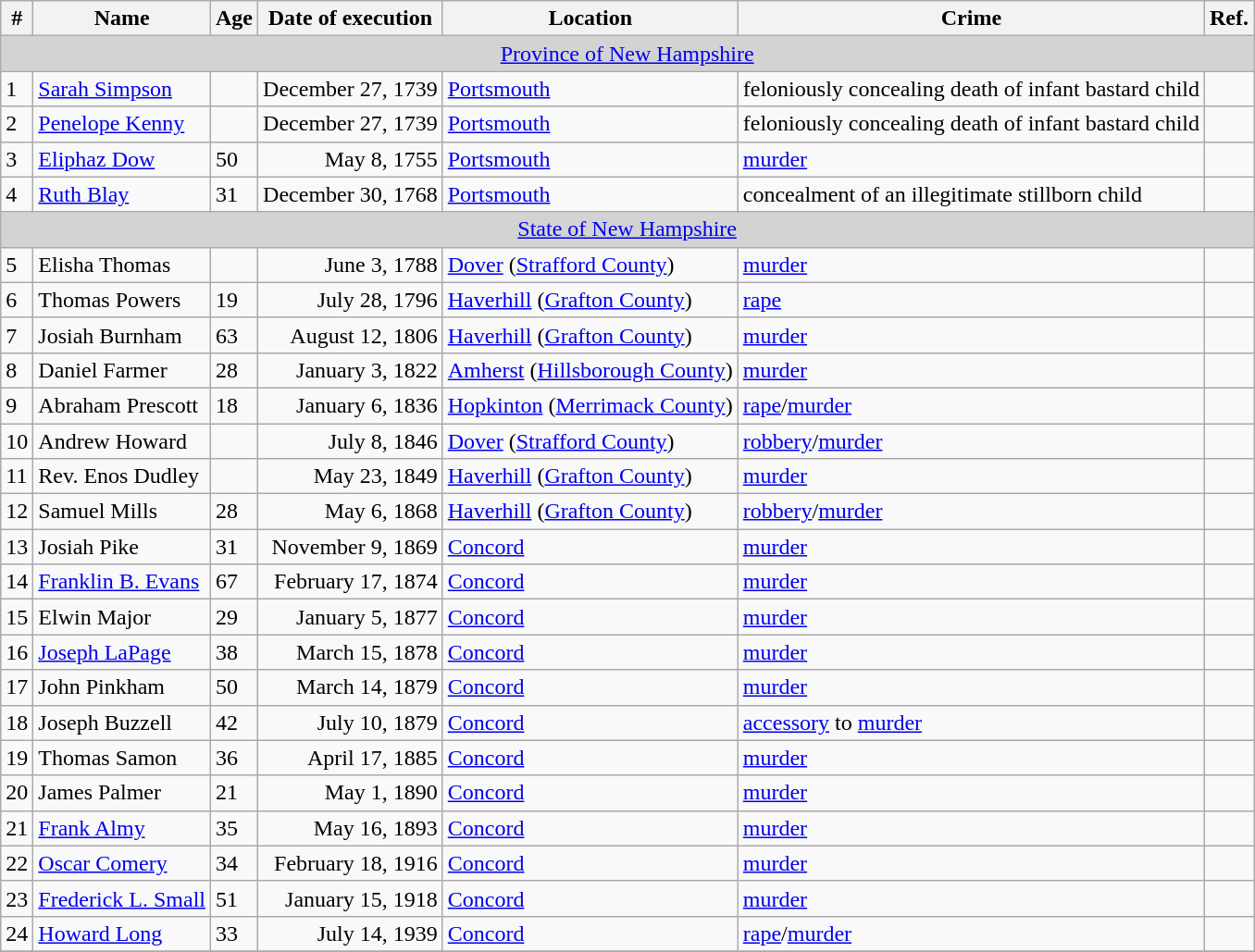<table class="wikitable">
<tr>
<th>#</th>
<th>Name</th>
<th>Age</th>
<th>Date of execution</th>
<th>Location</th>
<th>Crime</th>
<th>Ref.</th>
</tr>
<tr>
<td colspan=7 align=center bgcolor=lightgrey><a href='#'>Province of New Hampshire</a></td>
</tr>
<tr>
<td>1</td>
<td><a href='#'>Sarah Simpson</a></td>
<td></td>
<td align=right>December 27, 1739</td>
<td><a href='#'>Portsmouth</a></td>
<td>feloniously concealing death of infant bastard child</td>
<td></td>
</tr>
<tr>
<td>2</td>
<td><a href='#'>Penelope Kenny</a></td>
<td></td>
<td align=right>December 27, 1739</td>
<td><a href='#'>Portsmouth</a></td>
<td>feloniously concealing death of infant bastard child</td>
<td></td>
</tr>
<tr>
<td>3</td>
<td><a href='#'>Eliphaz Dow</a></td>
<td>50</td>
<td align=right>May 8, 1755</td>
<td><a href='#'>Portsmouth</a></td>
<td><a href='#'>murder</a></td>
<td></td>
</tr>
<tr>
<td>4</td>
<td><a href='#'>Ruth Blay</a></td>
<td>31</td>
<td align=right>December 30, 1768</td>
<td><a href='#'>Portsmouth</a></td>
<td>concealment of an illegitimate stillborn child</td>
<td></td>
</tr>
<tr>
<td colspan=7 align=center bgcolor=lightgrey><a href='#'>State of New Hampshire</a></td>
</tr>
<tr>
<td>5</td>
<td>Elisha Thomas</td>
<td></td>
<td align=right>June 3, 1788</td>
<td><a href='#'>Dover</a> (<a href='#'>Strafford County</a>)</td>
<td><a href='#'>murder</a></td>
<td></td>
</tr>
<tr>
<td>6</td>
<td>Thomas Powers</td>
<td>19</td>
<td align=right>July 28, 1796</td>
<td><a href='#'>Haverhill</a> (<a href='#'>Grafton County</a>)</td>
<td><a href='#'>rape</a></td>
<td></td>
</tr>
<tr>
<td>7</td>
<td>Josiah Burnham</td>
<td>63</td>
<td align=right>August 12, 1806</td>
<td><a href='#'>Haverhill</a> (<a href='#'>Grafton County</a>)</td>
<td><a href='#'>murder</a></td>
<td></td>
</tr>
<tr>
<td>8</td>
<td>Daniel Farmer</td>
<td>28</td>
<td align=right>January 3, 1822</td>
<td><a href='#'>Amherst</a> (<a href='#'>Hillsborough County</a>)</td>
<td><a href='#'>murder</a></td>
<td></td>
</tr>
<tr>
<td>9</td>
<td>Abraham Prescott</td>
<td>18</td>
<td align=right>January 6, 1836</td>
<td><a href='#'>Hopkinton</a> (<a href='#'>Merrimack County</a>)</td>
<td><a href='#'>rape</a>/<a href='#'>murder</a></td>
<td></td>
</tr>
<tr>
<td>10</td>
<td>Andrew Howard</td>
<td></td>
<td align=right>July 8, 1846</td>
<td><a href='#'>Dover</a> (<a href='#'>Strafford County</a>)</td>
<td><a href='#'>robbery</a>/<a href='#'>murder</a></td>
<td></td>
</tr>
<tr>
<td>11</td>
<td>Rev. Enos Dudley</td>
<td></td>
<td align=right>May 23, 1849</td>
<td><a href='#'>Haverhill</a> (<a href='#'>Grafton County</a>)</td>
<td><a href='#'>murder</a></td>
<td></td>
</tr>
<tr>
<td>12</td>
<td>Samuel Mills</td>
<td>28</td>
<td align=right>May 6, 1868</td>
<td><a href='#'>Haverhill</a> (<a href='#'>Grafton County</a>)</td>
<td><a href='#'>robbery</a>/<a href='#'>murder</a></td>
<td></td>
</tr>
<tr>
<td>13</td>
<td>Josiah Pike</td>
<td>31</td>
<td align=right>November 9, 1869</td>
<td><a href='#'>Concord</a></td>
<td><a href='#'>murder</a></td>
<td></td>
</tr>
<tr>
<td>14</td>
<td><a href='#'>Franklin B. Evans</a></td>
<td>67</td>
<td align=right>February 17, 1874</td>
<td><a href='#'>Concord</a></td>
<td><a href='#'>murder</a></td>
<td></td>
</tr>
<tr>
<td>15</td>
<td>Elwin Major</td>
<td>29</td>
<td align=right>January 5, 1877</td>
<td><a href='#'>Concord</a></td>
<td><a href='#'>murder</a></td>
<td></td>
</tr>
<tr>
<td>16</td>
<td><a href='#'>Joseph LaPage</a></td>
<td>38</td>
<td align=right>March 15, 1878</td>
<td><a href='#'>Concord</a></td>
<td><a href='#'>murder</a></td>
<td></td>
</tr>
<tr>
<td>17</td>
<td>John Pinkham</td>
<td>50</td>
<td align=right>March 14, 1879</td>
<td><a href='#'>Concord</a></td>
<td><a href='#'>murder</a></td>
<td></td>
</tr>
<tr>
<td>18</td>
<td>Joseph Buzzell</td>
<td>42</td>
<td align=right>July 10, 1879</td>
<td><a href='#'>Concord</a></td>
<td><a href='#'>accessory</a> to <a href='#'>murder</a></td>
<td></td>
</tr>
<tr>
<td>19</td>
<td>Thomas Samon</td>
<td>36</td>
<td align=right>April 17, 1885</td>
<td><a href='#'>Concord</a></td>
<td><a href='#'>murder</a></td>
<td></td>
</tr>
<tr>
<td>20</td>
<td>James Palmer</td>
<td>21</td>
<td align=right>May 1, 1890</td>
<td><a href='#'>Concord</a></td>
<td><a href='#'>murder</a></td>
<td></td>
</tr>
<tr>
<td>21</td>
<td><a href='#'>Frank Almy</a></td>
<td>35</td>
<td align=right>May 16, 1893</td>
<td><a href='#'>Concord</a></td>
<td><a href='#'>murder</a></td>
<td></td>
</tr>
<tr>
<td>22</td>
<td><a href='#'>Oscar Comery</a></td>
<td>34</td>
<td align=right>February 18, 1916</td>
<td><a href='#'>Concord</a></td>
<td><a href='#'>murder</a></td>
<td></td>
</tr>
<tr>
<td>23</td>
<td><a href='#'>Frederick L. Small</a></td>
<td>51</td>
<td align=right>January 15, 1918</td>
<td><a href='#'>Concord</a></td>
<td><a href='#'>murder</a></td>
<td></td>
</tr>
<tr>
<td>24</td>
<td><a href='#'>Howard Long</a></td>
<td>33</td>
<td align=right>July 14, 1939</td>
<td><a href='#'>Concord</a></td>
<td><a href='#'>rape</a>/<a href='#'>murder</a></td>
<td></td>
</tr>
<tr>
</tr>
</table>
